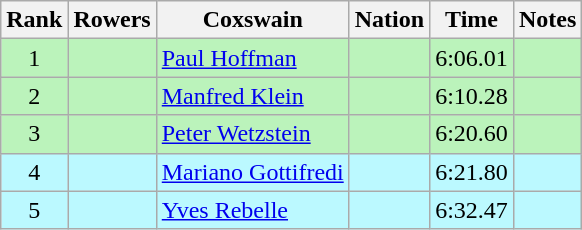<table class="wikitable sortable" style="text-align:center">
<tr>
<th>Rank</th>
<th>Rowers</th>
<th>Coxswain</th>
<th>Nation</th>
<th>Time</th>
<th>Notes</th>
</tr>
<tr bgcolor=bbf3bb>
<td>1</td>
<td></td>
<td align=left><a href='#'>Paul Hoffman</a></td>
<td align=left></td>
<td>6:06.01</td>
<td></td>
</tr>
<tr bgcolor=bbf3bb>
<td>2</td>
<td></td>
<td align=left><a href='#'>Manfred Klein</a></td>
<td align=left></td>
<td>6:10.28</td>
<td></td>
</tr>
<tr bgcolor=bbf3bb>
<td>3</td>
<td></td>
<td align=left><a href='#'>Peter Wetzstein</a></td>
<td align=left></td>
<td>6:20.60</td>
<td></td>
</tr>
<tr bgcolor=bbf9ff>
<td>4</td>
<td></td>
<td align=left><a href='#'>Mariano Gottifredi</a></td>
<td align=left></td>
<td>6:21.80</td>
<td></td>
</tr>
<tr bgcolor=bbf9ff>
<td>5</td>
<td></td>
<td align=left><a href='#'>Yves Rebelle</a></td>
<td align=left></td>
<td>6:32.47</td>
<td></td>
</tr>
</table>
